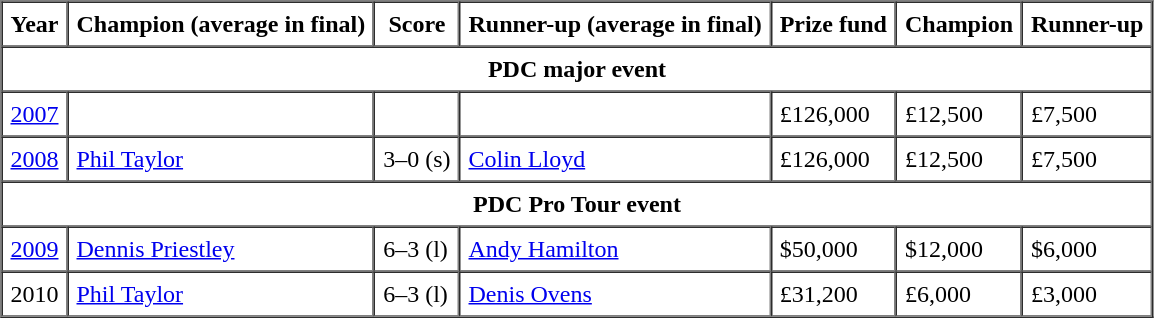<table border="1" cellspacing="0" cellpadding="5" align=centre">
<tr>
<th>Year</th>
<th>Champion (average in final)</th>
<th>Score</th>
<th>Runner-up (average in final)</th>
<th>Prize fund</th>
<th>Champion</th>
<th>Runner-up</th>
</tr>
<tr>
<th colspan=8>PDC major event</th>
</tr>
<tr>
<td><a href='#'>2007</a></td>
<td></td>
<td></td>
<td></td>
<td>£126,000</td>
<td>£12,500</td>
<td>£7,500</td>
</tr>
<tr>
<td><a href='#'>2008</a></td>
<td> <a href='#'>Phil Taylor</a> </td>
<td>3–0 (s)</td>
<td> <a href='#'>Colin Lloyd</a> </td>
<td>£126,000</td>
<td>£12,500</td>
<td>£7,500</td>
</tr>
<tr>
<th colspan=8>PDC Pro Tour event</th>
</tr>
<tr>
<td><a href='#'>2009</a></td>
<td> <a href='#'>Dennis Priestley</a></td>
<td>6–3 (l)</td>
<td> <a href='#'>Andy Hamilton</a></td>
<td>$50,000</td>
<td>$12,000</td>
<td>$6,000</td>
</tr>
<tr>
<td>2010</td>
<td> <a href='#'>Phil Taylor</a></td>
<td>6–3 (l)</td>
<td> <a href='#'>Denis Ovens</a></td>
<td>£31,200</td>
<td>£6,000</td>
<td>£3,000</td>
</tr>
</table>
